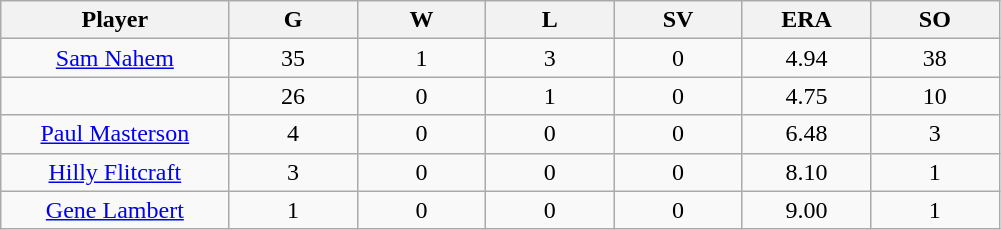<table class="wikitable sortable">
<tr>
<th bgcolor="#DDDDFF" width="16%">Player</th>
<th bgcolor="#DDDDFF" width="9%">G</th>
<th bgcolor="#DDDDFF" width="9%">W</th>
<th bgcolor="#DDDDFF" width="9%">L</th>
<th bgcolor="#DDDDFF" width="9%">SV</th>
<th bgcolor="#DDDDFF" width="9%">ERA</th>
<th bgcolor="#DDDDFF" width="9%">SO</th>
</tr>
<tr align="center">
<td><a href='#'>Sam Nahem</a></td>
<td>35</td>
<td>1</td>
<td>3</td>
<td>0</td>
<td>4.94</td>
<td>38</td>
</tr>
<tr align=center>
<td></td>
<td>26</td>
<td>0</td>
<td>1</td>
<td>0</td>
<td>4.75</td>
<td>10</td>
</tr>
<tr align="center">
<td><a href='#'>Paul Masterson</a></td>
<td>4</td>
<td>0</td>
<td>0</td>
<td>0</td>
<td>6.48</td>
<td>3</td>
</tr>
<tr align=center>
<td><a href='#'>Hilly Flitcraft</a></td>
<td>3</td>
<td>0</td>
<td>0</td>
<td>0</td>
<td>8.10</td>
<td>1</td>
</tr>
<tr align=center>
<td><a href='#'>Gene Lambert</a></td>
<td>1</td>
<td>0</td>
<td>0</td>
<td>0</td>
<td>9.00</td>
<td>1</td>
</tr>
</table>
